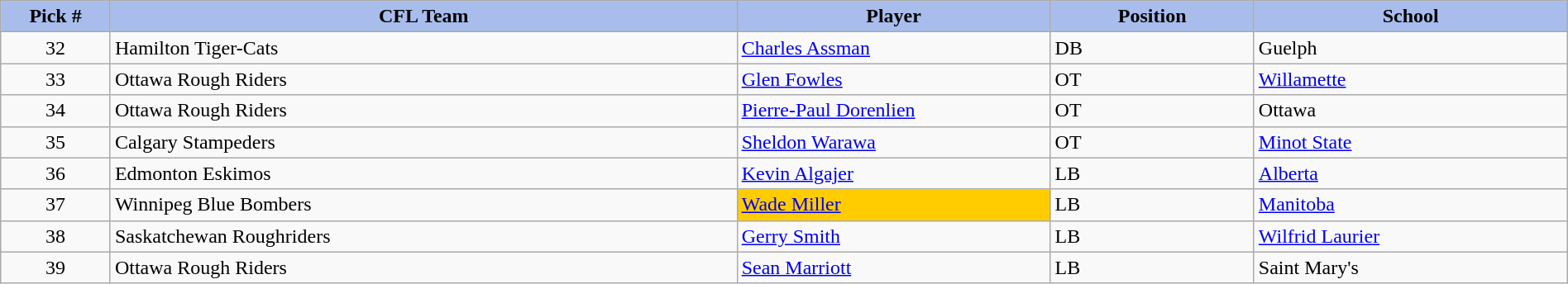<table class="wikitable" style="width: 100%">
<tr>
<th style="background:#A8BDEC;" width=7%>Pick #</th>
<th width=40% style="background:#A8BDEC;">CFL Team</th>
<th width=20% style="background:#A8BDEC;">Player</th>
<th width=13% style="background:#A8BDEC;">Position</th>
<th width=20% style="background:#A8BDEC;">School</th>
</tr>
<tr>
<td align=center>32</td>
<td>Hamilton Tiger-Cats</td>
<td><a href='#'>Charles Assman</a></td>
<td>DB</td>
<td>Guelph</td>
</tr>
<tr>
<td align=center>33</td>
<td>Ottawa Rough Riders</td>
<td><a href='#'>Glen Fowles</a></td>
<td>OT</td>
<td><a href='#'>Willamette</a></td>
</tr>
<tr>
<td align=center>34</td>
<td>Ottawa Rough Riders</td>
<td><a href='#'>Pierre-Paul Dorenlien</a></td>
<td>OT</td>
<td>Ottawa</td>
</tr>
<tr>
<td align=center>35</td>
<td>Calgary Stampeders</td>
<td><a href='#'>Sheldon Warawa</a></td>
<td>OT</td>
<td><a href='#'>Minot State</a></td>
</tr>
<tr>
<td align=center>36</td>
<td>Edmonton Eskimos</td>
<td><a href='#'>Kevin Algajer</a></td>
<td>LB</td>
<td><a href='#'>Alberta</a></td>
</tr>
<tr>
<td align=center>37</td>
<td>Winnipeg Blue Bombers</td>
<td bgcolor="#FFCC00"><a href='#'>Wade Miller</a></td>
<td>LB</td>
<td><a href='#'>Manitoba</a></td>
</tr>
<tr>
<td align=center>38</td>
<td>Saskatchewan Roughriders</td>
<td><a href='#'>Gerry Smith</a></td>
<td>LB</td>
<td><a href='#'>Wilfrid Laurier</a></td>
</tr>
<tr>
<td align=center>39</td>
<td>Ottawa Rough Riders</td>
<td><a href='#'>Sean Marriott</a></td>
<td>LB</td>
<td>Saint Mary's</td>
</tr>
</table>
